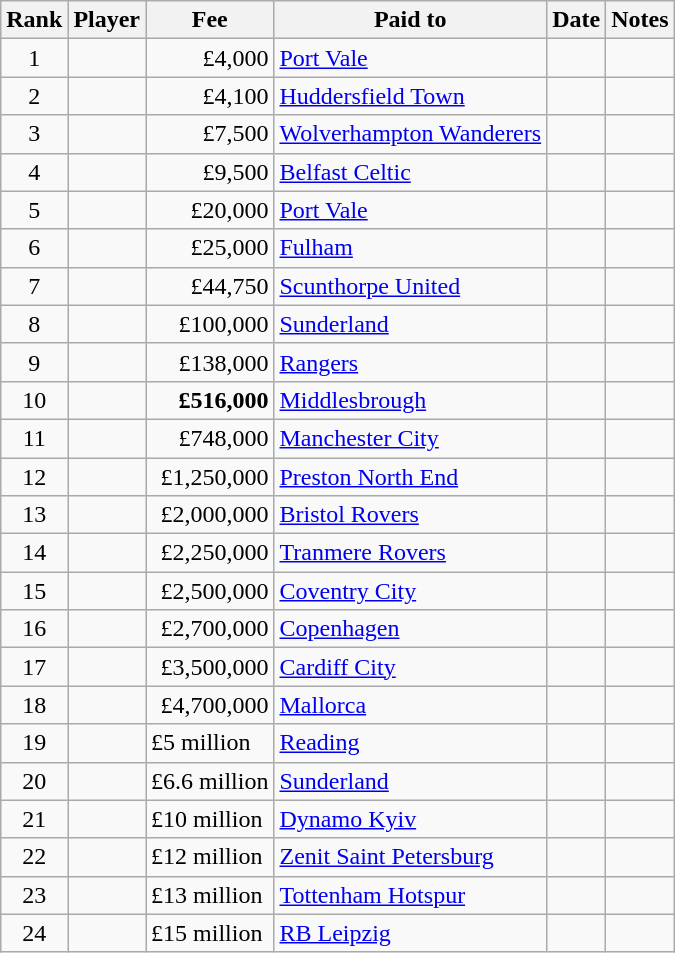<table class="wikitable sortable">
<tr>
<th>Rank</th>
<th>Player</th>
<th>Fee</th>
<th>Paid to</th>
<th>Date</th>
<th class=unsortable>Notes</th>
</tr>
<tr>
<td style="text-align:center;">1</td>
<td style="text-align:left;"> </td>
<td style="text-align:right;">£4,000</td>
<td><a href='#'>Port Vale</a></td>
<td></td>
<td align=center></td>
</tr>
<tr>
<td style="text-align:center;">2</td>
<td style="text-align:left;"> </td>
<td style="text-align:right;">£4,100</td>
<td><a href='#'>Huddersfield Town</a></td>
<td></td>
<td align=center></td>
</tr>
<tr>
<td style="text-align:center;">3</td>
<td style="text-align:left;"> </td>
<td style="text-align:right;">£7,500</td>
<td><a href='#'>Wolverhampton Wanderers</a></td>
<td></td>
<td align=center></td>
</tr>
<tr>
<td style="text-align:center;">4</td>
<td style="text-align:left;"> </td>
<td style="text-align:right;">£9,500</td>
<td> <a href='#'>Belfast Celtic</a></td>
<td></td>
<td align=center></td>
</tr>
<tr>
<td style="text-align:center;">5</td>
<td style="text-align:left;"> </td>
<td style="text-align:right;">£20,000</td>
<td><a href='#'>Port Vale</a></td>
<td></td>
<td align=center></td>
</tr>
<tr>
<td style="text-align:center;">6</td>
<td style="text-align:left;"> </td>
<td style="text-align:right;">£25,000</td>
<td><a href='#'>Fulham</a></td>
<td></td>
<td align=center></td>
</tr>
<tr>
<td style="text-align:center;">7</td>
<td style="text-align:left;"> </td>
<td style="text-align:right;">£44,750</td>
<td><a href='#'>Scunthorpe United</a></td>
<td></td>
<td align=center></td>
</tr>
<tr>
<td style="text-align:center;">8</td>
<td style="text-align:left;"> </td>
<td style="text-align:right;">£100,000</td>
<td><a href='#'>Sunderland</a></td>
<td></td>
<td align=center></td>
</tr>
<tr>
<td style="text-align:center;">9</td>
<td style="text-align:left;"> </td>
<td style="text-align:right;">£138,000</td>
<td> <a href='#'>Rangers</a></td>
<td></td>
<td align=center></td>
</tr>
<tr>
<td style="text-align:center;">10</td>
<td style="text-align:left;"> <strong></strong></td>
<td style="text-align:right;"><strong>£516,000</strong></td>
<td><a href='#'>Middlesbrough</a></td>
<td></td>
<td align=center></td>
</tr>
<tr>
<td style="text-align:center;">11</td>
<td style="text-align:left;"> </td>
<td style="text-align:right;">£748,000</td>
<td><a href='#'>Manchester City</a></td>
<td></td>
<td align=center></td>
</tr>
<tr>
<td style="text-align:center;">12</td>
<td style="text-align:left;"> </td>
<td style="text-align:right;">£1,250,000</td>
<td><a href='#'>Preston North End</a></td>
<td></td>
<td align=center></td>
</tr>
<tr>
<td style="text-align:center;">13</td>
<td style="text-align:left;"> </td>
<td style="text-align:right;">£2,000,000</td>
<td><a href='#'>Bristol Rovers</a></td>
<td></td>
<td align=center></td>
</tr>
<tr>
<td style="text-align:center;">14</td>
<td style="text-align:left;"> </td>
<td style="text-align:right;">£2,250,000</td>
<td><a href='#'>Tranmere Rovers</a></td>
<td></td>
<td align=center></td>
</tr>
<tr>
<td style="text-align:center;">15</td>
<td style="text-align:left;"> </td>
<td style="text-align:right;">£2,500,000</td>
<td><a href='#'>Coventry City</a></td>
<td></td>
<td align=center></td>
</tr>
<tr>
<td style="text-align:center;">16</td>
<td style="text-align:left;"> </td>
<td style="text-align:right;">£2,700,000</td>
<td> <a href='#'>Copenhagen</a></td>
<td></td>
<td align=center></td>
</tr>
<tr>
<td style="text-align:center;">17</td>
<td style="text-align:left;"> </td>
<td style="text-align:right;">£3,500,000</td>
<td><a href='#'>Cardiff City</a></td>
<td></td>
<td align=center></td>
</tr>
<tr>
<td style="text-align:center;">18</td>
<td style="text-align:left;"> </td>
<td style="text-align:right;">£4,700,000</td>
<td> <a href='#'>Mallorca</a></td>
<td></td>
<td align=center></td>
</tr>
<tr>
<td style="text-align:center;">19</td>
<td style="text-align:left;"> </td>
<td>£5 million</td>
<td><a href='#'>Reading</a></td>
<td></td>
<td align=center></td>
</tr>
<tr>
<td style="text-align:center;">20</td>
<td style="text-align:left;"> </td>
<td>£6.6 million</td>
<td><a href='#'>Sunderland</a></td>
<td></td>
<td align=center></td>
</tr>
<tr>
<td style="text-align:center;">21</td>
<td style="text-align:left;"> </td>
<td>£10 million</td>
<td> <a href='#'>Dynamo Kyiv</a></td>
<td></td>
<td align=center></td>
</tr>
<tr>
<td style="text-align:center;">22</td>
<td style="text-align:left;"> </td>
<td>£12 million</td>
<td> <a href='#'>Zenit Saint Petersburg</a></td>
<td></td>
<td align=center></td>
</tr>
<tr>
<td style="text-align:center;">23</td>
<td style="text-align:left;"> </td>
<td>£13 million</td>
<td><a href='#'>Tottenham Hotspur</a></td>
<td></td>
<td align=center></td>
</tr>
<tr>
<td style="text-align:center;">24</td>
<td style="text-align:left;"> </td>
<td>£15 million</td>
<td> <a href='#'>RB Leipzig</a></td>
<td></td>
<td align=center></td>
</tr>
</table>
